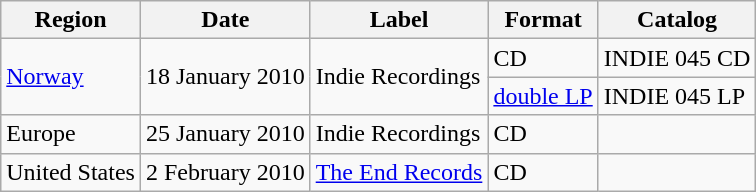<table class="wikitable">
<tr>
<th>Region</th>
<th>Date</th>
<th>Label</th>
<th>Format</th>
<th>Catalog</th>
</tr>
<tr>
<td rowspan="2"><a href='#'>Norway</a></td>
<td rowspan="2">18 January 2010</td>
<td rowspan="2">Indie Recordings</td>
<td>CD</td>
<td>INDIE 045 CD</td>
</tr>
<tr>
<td><a href='#'>double LP</a></td>
<td>INDIE 045 LP</td>
</tr>
<tr>
<td>Europe</td>
<td>25 January 2010</td>
<td>Indie Recordings</td>
<td>CD</td>
<td></td>
</tr>
<tr>
<td>United States</td>
<td>2 February 2010</td>
<td><a href='#'>The End Records</a></td>
<td>CD</td>
<td></td>
</tr>
</table>
